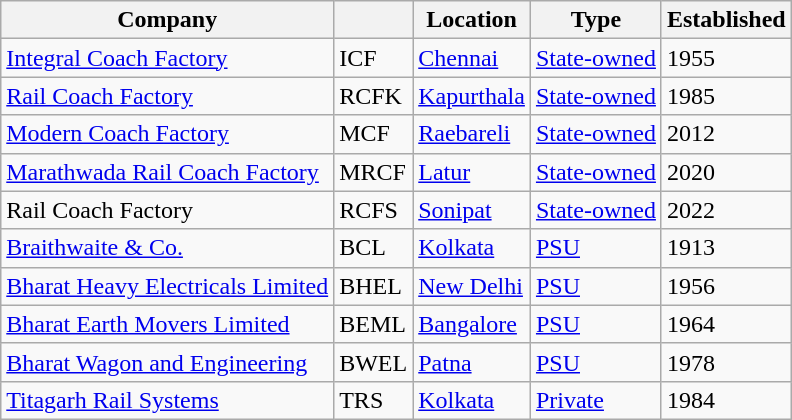<table class="wikitable"style="text-align:left;"style="font-size: 90%">
<tr>
<th>Company</th>
<th></th>
<th>Location</th>
<th>Type</th>
<th>Established</th>
</tr>
<tr>
<td><a href='#'>Integral Coach Factory</a></td>
<td>ICF</td>
<td><a href='#'>Chennai</a></td>
<td><a href='#'>State-owned</a></td>
<td>1955</td>
</tr>
<tr>
<td><a href='#'>Rail Coach Factory</a></td>
<td>RCFK</td>
<td><a href='#'>Kapurthala</a></td>
<td><a href='#'>State-owned</a></td>
<td>1985</td>
</tr>
<tr>
<td><a href='#'>Modern Coach Factory</a></td>
<td>MCF</td>
<td><a href='#'>Raebareli</a></td>
<td><a href='#'>State-owned</a></td>
<td>2012</td>
</tr>
<tr>
<td><a href='#'>Marathwada Rail Coach Factory</a></td>
<td>MRCF</td>
<td><a href='#'>Latur</a></td>
<td><a href='#'>State-owned</a></td>
<td>2020</td>
</tr>
<tr>
<td>Rail Coach Factory</td>
<td>RCFS</td>
<td><a href='#'>Sonipat</a></td>
<td><a href='#'>State-owned</a></td>
<td>2022</td>
</tr>
<tr>
<td><a href='#'>Braithwaite & Co.</a></td>
<td>BCL</td>
<td><a href='#'>Kolkata</a></td>
<td><a href='#'>PSU</a></td>
<td>1913</td>
</tr>
<tr>
<td><a href='#'>Bharat Heavy Electricals Limited</a></td>
<td>BHEL</td>
<td><a href='#'>New Delhi</a></td>
<td><a href='#'>PSU</a></td>
<td>1956</td>
</tr>
<tr>
<td><a href='#'>Bharat Earth Movers Limited</a></td>
<td>BEML</td>
<td><a href='#'>Bangalore</a></td>
<td><a href='#'>PSU</a></td>
<td>1964</td>
</tr>
<tr>
<td><a href='#'>Bharat Wagon and Engineering</a></td>
<td>BWEL</td>
<td><a href='#'>Patna</a></td>
<td><a href='#'>PSU</a></td>
<td>1978</td>
</tr>
<tr>
<td><a href='#'>Titagarh Rail Systems</a></td>
<td>TRS</td>
<td><a href='#'>Kolkata</a></td>
<td><a href='#'>Private</a></td>
<td>1984</td>
</tr>
</table>
